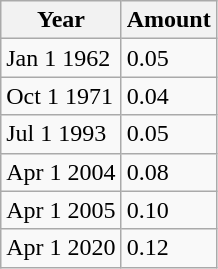<table class="wikitable">
<tr>
<th>Year</th>
<th>Amount</th>
</tr>
<tr>
<td>Jan 1 1962</td>
<td>0.05</td>
</tr>
<tr>
<td>Oct 1 1971</td>
<td>0.04</td>
</tr>
<tr>
<td>Jul 1 1993</td>
<td>0.05</td>
</tr>
<tr>
<td>Apr 1 2004</td>
<td>0.08</td>
</tr>
<tr>
<td>Apr 1 2005</td>
<td>0.10</td>
</tr>
<tr>
<td>Apr 1 2020</td>
<td>0.12</td>
</tr>
</table>
